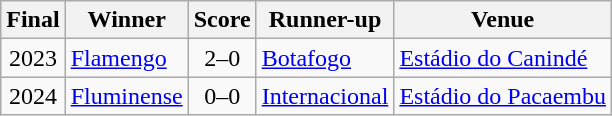<table class="wikitable sortable">
<tr>
<th>Final</th>
<th>Winner</th>
<th>Score</th>
<th>Runner-up</th>
<th>Venue</th>
</tr>
<tr>
<td align="center">2023</td>
<td><a href='#'>Flamengo</a></td>
<td align="center">2–0</td>
<td><a href='#'>Botafogo</a></td>
<td><a href='#'>Estádio do Canindé</a></td>
</tr>
<tr>
<td align="center">2024</td>
<td><a href='#'>Fluminense</a></td>
<td align="center">0–0 <br> </td>
<td><a href='#'>Internacional</a></td>
<td><a href='#'>Estádio do Pacaembu</a></td>
</tr>
</table>
